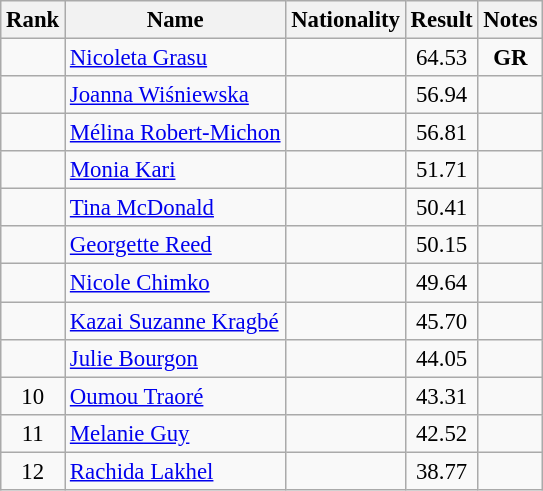<table class="wikitable sortable" style="text-align:center;font-size:95%">
<tr>
<th>Rank</th>
<th>Name</th>
<th>Nationality</th>
<th>Result</th>
<th>Notes</th>
</tr>
<tr>
<td></td>
<td align=left><a href='#'>Nicoleta Grasu</a></td>
<td align=left></td>
<td>64.53</td>
<td><strong>GR</strong></td>
</tr>
<tr>
<td></td>
<td align=left><a href='#'>Joanna Wiśniewska</a></td>
<td align=left></td>
<td>56.94</td>
<td></td>
</tr>
<tr>
<td></td>
<td align=left><a href='#'>Mélina Robert-Michon</a></td>
<td align=left></td>
<td>56.81</td>
<td></td>
</tr>
<tr>
<td></td>
<td align=left><a href='#'>Monia Kari</a></td>
<td align=left></td>
<td>51.71</td>
<td></td>
</tr>
<tr>
<td></td>
<td align=left><a href='#'>Tina McDonald</a></td>
<td align=left></td>
<td>50.41</td>
<td></td>
</tr>
<tr>
<td></td>
<td align=left><a href='#'>Georgette Reed</a></td>
<td align=left></td>
<td>50.15</td>
<td></td>
</tr>
<tr>
<td></td>
<td align=left><a href='#'>Nicole Chimko</a></td>
<td align=left></td>
<td>49.64</td>
<td></td>
</tr>
<tr>
<td></td>
<td align=left><a href='#'>Kazai Suzanne Kragbé</a></td>
<td align=left></td>
<td>45.70</td>
<td></td>
</tr>
<tr>
<td></td>
<td align=left><a href='#'>Julie Bourgon</a></td>
<td align=left></td>
<td>44.05</td>
<td></td>
</tr>
<tr>
<td>10</td>
<td align=left><a href='#'>Oumou Traoré</a></td>
<td align=left></td>
<td>43.31</td>
<td></td>
</tr>
<tr>
<td>11</td>
<td align=left><a href='#'>Melanie Guy</a></td>
<td align=left></td>
<td>42.52</td>
<td></td>
</tr>
<tr>
<td>12</td>
<td align=left><a href='#'>Rachida Lakhel</a></td>
<td align=left></td>
<td>38.77</td>
<td></td>
</tr>
</table>
